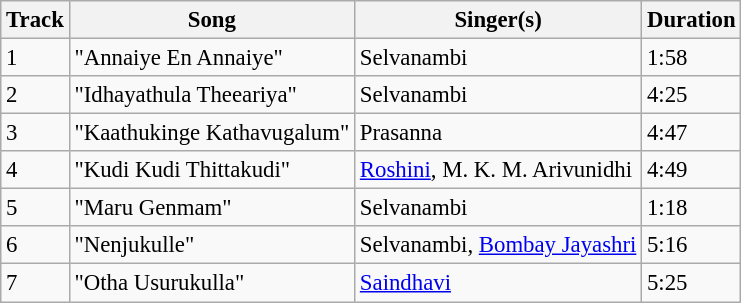<table class="wikitable" style="font-size:95%;">
<tr>
<th>Track</th>
<th>Song</th>
<th>Singer(s)</th>
<th>Duration</th>
</tr>
<tr>
<td>1</td>
<td>"Annaiye En Annaiye"</td>
<td>Selvanambi</td>
<td>1:58</td>
</tr>
<tr>
<td>2</td>
<td>"Idhayathula Theeariya"</td>
<td>Selvanambi</td>
<td>4:25</td>
</tr>
<tr>
<td>3</td>
<td>"Kaathukinge Kathavugalum"</td>
<td>Prasanna</td>
<td>4:47</td>
</tr>
<tr>
<td>4</td>
<td>"Kudi Kudi Thittakudi"</td>
<td><a href='#'>Roshini</a>, M. K. M. Arivunidhi</td>
<td>4:49</td>
</tr>
<tr>
<td>5</td>
<td>"Maru Genmam"</td>
<td>Selvanambi</td>
<td>1:18</td>
</tr>
<tr>
<td>6</td>
<td>"Nenjukulle"</td>
<td>Selvanambi, <a href='#'>Bombay Jayashri</a></td>
<td>5:16</td>
</tr>
<tr>
<td>7</td>
<td>"Otha Usurukulla"</td>
<td><a href='#'>Saindhavi</a></td>
<td>5:25</td>
</tr>
</table>
